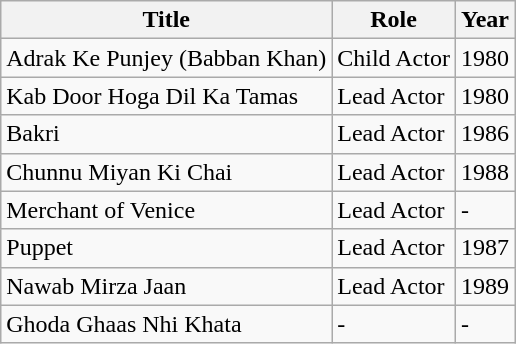<table class="wikitable">
<tr>
<th>Title</th>
<th>Role</th>
<th>Year</th>
</tr>
<tr>
<td>Adrak Ke Punjey (Babban Khan)</td>
<td>Child Actor</td>
<td>1980</td>
</tr>
<tr>
<td>Kab Door Hoga Dil Ka Tamas</td>
<td>Lead Actor</td>
<td>1980</td>
</tr>
<tr>
<td>Bakri</td>
<td>Lead Actor</td>
<td>1986</td>
</tr>
<tr>
<td>Chunnu Miyan Ki Chai</td>
<td>Lead Actor</td>
<td>1988</td>
</tr>
<tr>
<td>Merchant of Venice</td>
<td>Lead Actor</td>
<td>-</td>
</tr>
<tr>
<td>Puppet</td>
<td>Lead Actor</td>
<td>1987</td>
</tr>
<tr>
<td>Nawab Mirza Jaan</td>
<td>Lead Actor</td>
<td>1989</td>
</tr>
<tr>
<td>Ghoda Ghaas Nhi Khata</td>
<td>-</td>
<td>-</td>
</tr>
</table>
